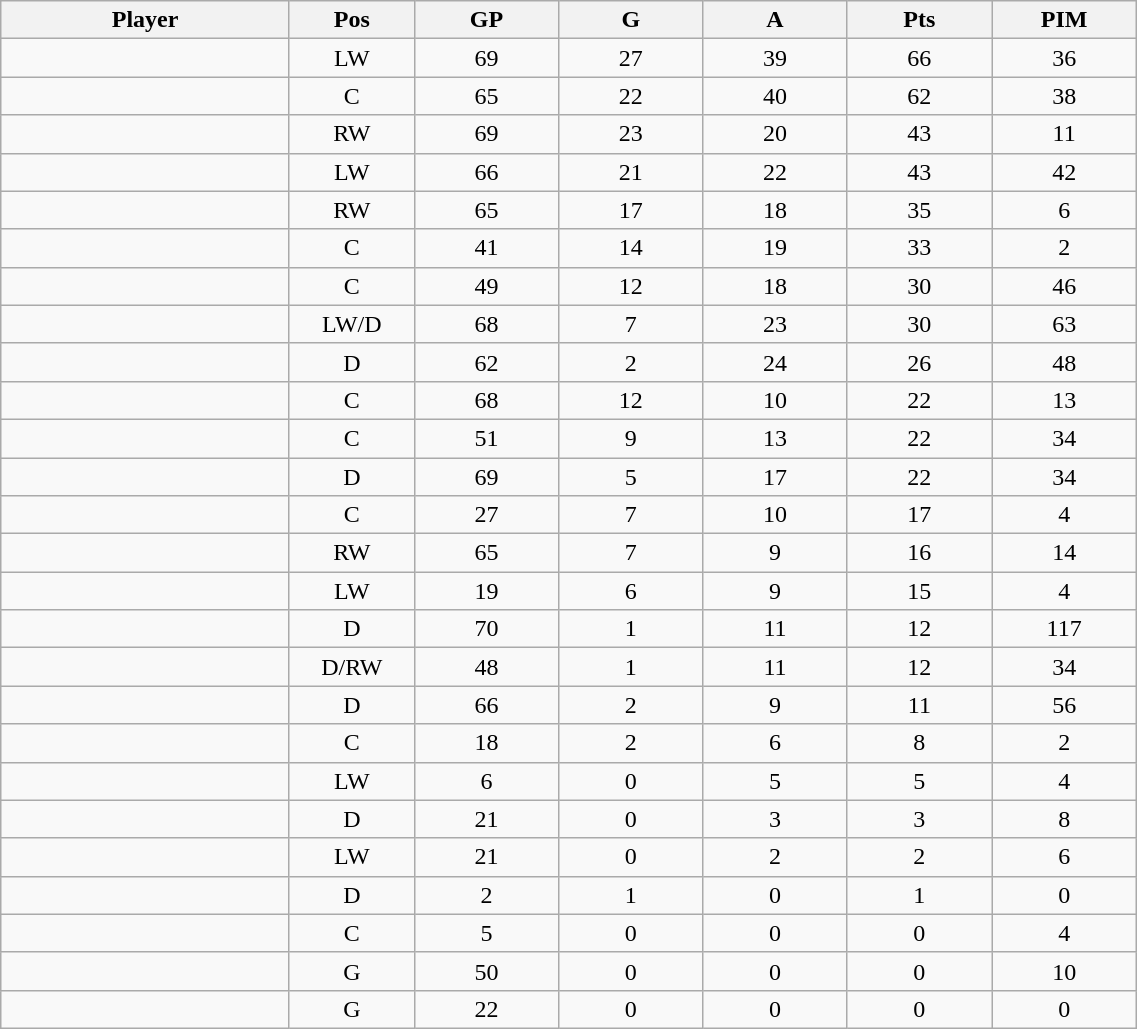<table class="wikitable sortable" width="60%">
<tr ALIGN="center">
<th bgcolor="#DDDDFF" width="10%">Player</th>
<th bgcolor="#DDDDFF" width="3%" title="Position">Pos</th>
<th bgcolor="#DDDDFF" width="5%" title="Games played">GP</th>
<th bgcolor="#DDDDFF" width="5%" title="Goals">G</th>
<th bgcolor="#DDDDFF" width="5%" title="Assists">A</th>
<th bgcolor="#DDDDFF" width="5%" title="Points">Pts</th>
<th bgcolor="#DDDDFF" width="5%" title="Penalties in Minutes">PIM</th>
</tr>
<tr align="center">
<td align="right"></td>
<td>LW</td>
<td>69</td>
<td>27</td>
<td>39</td>
<td>66</td>
<td>36</td>
</tr>
<tr align="center">
<td align="right"></td>
<td>C</td>
<td>65</td>
<td>22</td>
<td>40</td>
<td>62</td>
<td>38</td>
</tr>
<tr align="center">
<td align="right"></td>
<td>RW</td>
<td>69</td>
<td>23</td>
<td>20</td>
<td>43</td>
<td>11</td>
</tr>
<tr align="center">
<td align="right"></td>
<td>LW</td>
<td>66</td>
<td>21</td>
<td>22</td>
<td>43</td>
<td>42</td>
</tr>
<tr align="center">
<td align="right"></td>
<td>RW</td>
<td>65</td>
<td>17</td>
<td>18</td>
<td>35</td>
<td>6</td>
</tr>
<tr align="center">
<td align="right"></td>
<td>C</td>
<td>41</td>
<td>14</td>
<td>19</td>
<td>33</td>
<td>2</td>
</tr>
<tr align="center">
<td align="right"></td>
<td>C</td>
<td>49</td>
<td>12</td>
<td>18</td>
<td>30</td>
<td>46</td>
</tr>
<tr align="center">
<td align="right"></td>
<td>LW/D</td>
<td>68</td>
<td>7</td>
<td>23</td>
<td>30</td>
<td>63</td>
</tr>
<tr align="center">
<td align="right"></td>
<td>D</td>
<td>62</td>
<td>2</td>
<td>24</td>
<td>26</td>
<td>48</td>
</tr>
<tr align="center">
<td align="right"></td>
<td>C</td>
<td>68</td>
<td>12</td>
<td>10</td>
<td>22</td>
<td>13</td>
</tr>
<tr align="center">
<td align="right"></td>
<td>C</td>
<td>51</td>
<td>9</td>
<td>13</td>
<td>22</td>
<td>34</td>
</tr>
<tr align="center">
<td align="right"></td>
<td>D</td>
<td>69</td>
<td>5</td>
<td>17</td>
<td>22</td>
<td>34</td>
</tr>
<tr align="center">
<td align="right"></td>
<td>C</td>
<td>27</td>
<td>7</td>
<td>10</td>
<td>17</td>
<td>4</td>
</tr>
<tr align="center">
<td align="right"></td>
<td>RW</td>
<td>65</td>
<td>7</td>
<td>9</td>
<td>16</td>
<td>14</td>
</tr>
<tr align="center">
<td align="right"></td>
<td>LW</td>
<td>19</td>
<td>6</td>
<td>9</td>
<td>15</td>
<td>4</td>
</tr>
<tr align="center">
<td align="right"></td>
<td>D</td>
<td>70</td>
<td>1</td>
<td>11</td>
<td>12</td>
<td>117</td>
</tr>
<tr align="center">
<td align="right"></td>
<td>D/RW</td>
<td>48</td>
<td>1</td>
<td>11</td>
<td>12</td>
<td>34</td>
</tr>
<tr align="center">
<td align="right"></td>
<td>D</td>
<td>66</td>
<td>2</td>
<td>9</td>
<td>11</td>
<td>56</td>
</tr>
<tr align="center">
<td align="right"></td>
<td>C</td>
<td>18</td>
<td>2</td>
<td>6</td>
<td>8</td>
<td>2</td>
</tr>
<tr align="center">
<td align="right"></td>
<td>LW</td>
<td>6</td>
<td>0</td>
<td>5</td>
<td>5</td>
<td>4</td>
</tr>
<tr align="center">
<td align="right"></td>
<td>D</td>
<td>21</td>
<td>0</td>
<td>3</td>
<td>3</td>
<td>8</td>
</tr>
<tr align="center">
<td align="right"></td>
<td>LW</td>
<td>21</td>
<td>0</td>
<td>2</td>
<td>2</td>
<td>6</td>
</tr>
<tr align="center">
<td align="right"></td>
<td>D</td>
<td>2</td>
<td>1</td>
<td>0</td>
<td>1</td>
<td>0</td>
</tr>
<tr align="center">
<td align="right"></td>
<td>C</td>
<td>5</td>
<td>0</td>
<td>0</td>
<td>0</td>
<td>4</td>
</tr>
<tr align="center">
<td align="right"></td>
<td>G</td>
<td>50</td>
<td>0</td>
<td>0</td>
<td>0</td>
<td>10</td>
</tr>
<tr align="center">
<td align="right"></td>
<td>G</td>
<td>22</td>
<td>0</td>
<td>0</td>
<td>0</td>
<td>0</td>
</tr>
</table>
